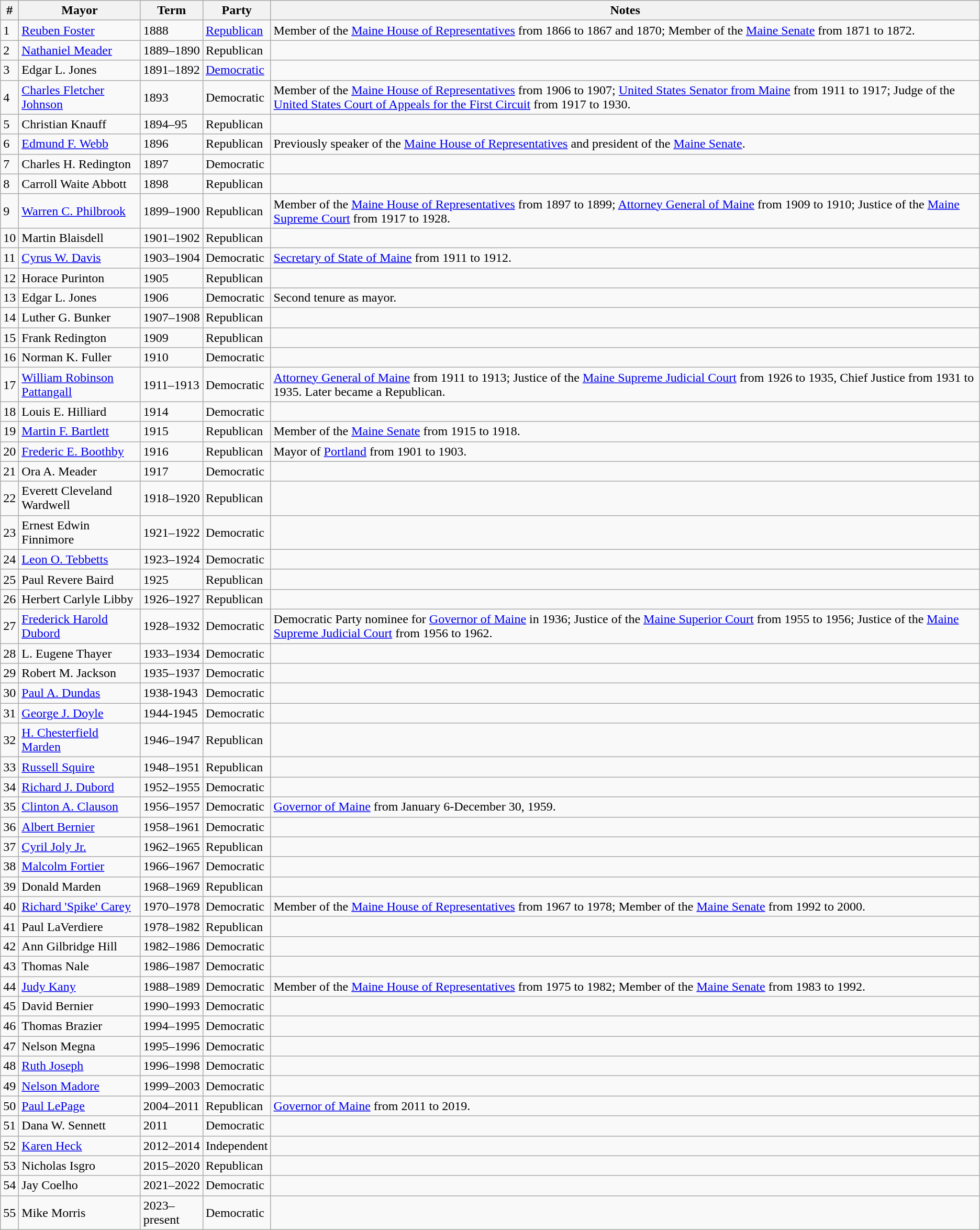<table class="wikitable">
<tr>
<th>#</th>
<th>Mayor</th>
<th>Term</th>
<th>Party</th>
<th>Notes</th>
</tr>
<tr>
<td>1</td>
<td><a href='#'>Reuben Foster</a></td>
<td>1888</td>
<td><a href='#'>Republican</a></td>
<td>Member of the <a href='#'>Maine House of Representatives</a> from 1866 to 1867 and 1870; Member of the <a href='#'>Maine Senate</a> from 1871 to 1872.</td>
</tr>
<tr>
<td>2</td>
<td><a href='#'>Nathaniel Meader</a></td>
<td>1889–1890</td>
<td>Republican</td>
<td></td>
</tr>
<tr>
<td>3</td>
<td>Edgar L. Jones</td>
<td>1891–1892</td>
<td><a href='#'>Democratic</a></td>
<td></td>
</tr>
<tr>
<td>4</td>
<td><a href='#'>Charles Fletcher Johnson</a></td>
<td>1893</td>
<td>Democratic</td>
<td>Member of the <a href='#'>Maine House of Representatives</a> from 1906 to 1907; <a href='#'>United States Senator from Maine</a> from 1911 to 1917; Judge of the <a href='#'>United States Court of Appeals for the First Circuit</a> from 1917 to 1930.</td>
</tr>
<tr>
<td>5</td>
<td>Christian Knauff</td>
<td>1894–95</td>
<td>Republican</td>
<td></td>
</tr>
<tr>
<td>6</td>
<td><a href='#'>Edmund F. Webb</a></td>
<td>1896</td>
<td>Republican</td>
<td>Previously speaker of the <a href='#'>Maine House of Representatives</a> and president of the <a href='#'>Maine Senate</a>.</td>
</tr>
<tr>
<td>7</td>
<td>Charles H. Redington</td>
<td>1897</td>
<td>Democratic</td>
<td></td>
</tr>
<tr>
<td>8</td>
<td>Carroll Waite Abbott</td>
<td>1898</td>
<td>Republican</td>
<td></td>
</tr>
<tr>
<td>9</td>
<td><a href='#'>Warren C. Philbrook</a></td>
<td>1899–1900</td>
<td>Republican</td>
<td>Member of the <a href='#'>Maine House of Representatives</a> from 1897 to 1899; <a href='#'>Attorney General of Maine</a> from 1909 to 1910; Justice of the <a href='#'>Maine Supreme Court</a> from 1917 to 1928.</td>
</tr>
<tr>
<td>10</td>
<td>Martin Blaisdell</td>
<td>1901–1902</td>
<td>Republican</td>
<td></td>
</tr>
<tr>
<td>11</td>
<td><a href='#'>Cyrus W. Davis</a></td>
<td>1903–1904</td>
<td>Democratic</td>
<td><a href='#'>Secretary of State of Maine</a> from 1911 to 1912.</td>
</tr>
<tr>
<td>12</td>
<td>Horace Purinton</td>
<td>1905</td>
<td>Republican</td>
<td></td>
</tr>
<tr>
<td>13</td>
<td>Edgar L. Jones</td>
<td>1906</td>
<td>Democratic</td>
<td>Second tenure as mayor.</td>
</tr>
<tr>
<td>14</td>
<td>Luther G. Bunker</td>
<td>1907–1908</td>
<td>Republican</td>
<td></td>
</tr>
<tr>
<td>15</td>
<td>Frank Redington</td>
<td>1909</td>
<td>Republican</td>
<td></td>
</tr>
<tr>
<td>16</td>
<td>Norman K. Fuller</td>
<td>1910</td>
<td>Democratic</td>
<td></td>
</tr>
<tr>
<td>17</td>
<td><a href='#'>William Robinson Pattangall</a></td>
<td>1911–1913</td>
<td>Democratic</td>
<td><a href='#'>Attorney General of Maine</a> from 1911 to 1913; Justice of the <a href='#'>Maine Supreme Judicial Court</a> from 1926 to 1935, Chief Justice from 1931 to 1935.  Later became a Republican.</td>
</tr>
<tr>
<td>18</td>
<td>Louis E. Hilliard</td>
<td>1914</td>
<td>Democratic</td>
<td></td>
</tr>
<tr>
<td>19</td>
<td><a href='#'>Martin F. Bartlett</a></td>
<td>1915</td>
<td>Republican</td>
<td>Member of the <a href='#'>Maine Senate</a> from 1915 to 1918.</td>
</tr>
<tr>
<td>20</td>
<td><a href='#'>Frederic E. Boothby</a></td>
<td>1916</td>
<td>Republican</td>
<td>Mayor of <a href='#'>Portland</a> from 1901 to 1903.</td>
</tr>
<tr>
<td>21</td>
<td>Ora A. Meader</td>
<td>1917</td>
<td>Democratic</td>
<td></td>
</tr>
<tr>
<td>22</td>
<td>Everett Cleveland Wardwell</td>
<td>1918–1920</td>
<td>Republican</td>
<td></td>
</tr>
<tr>
<td>23</td>
<td>Ernest Edwin Finnimore</td>
<td>1921–1922</td>
<td>Democratic</td>
<td></td>
</tr>
<tr>
<td>24</td>
<td><a href='#'>Leon O. Tebbetts</a></td>
<td>1923–1924</td>
<td>Democratic</td>
<td></td>
</tr>
<tr>
<td>25</td>
<td>Paul Revere Baird</td>
<td>1925</td>
<td>Republican</td>
<td></td>
</tr>
<tr>
<td>26</td>
<td>Herbert Carlyle Libby</td>
<td>1926–1927</td>
<td>Republican</td>
<td></td>
</tr>
<tr>
<td>27</td>
<td><a href='#'>Frederick Harold Dubord</a></td>
<td>1928–1932</td>
<td>Democratic</td>
<td>Democratic Party nominee for <a href='#'>Governor of Maine</a> in 1936; Justice of the <a href='#'>Maine Superior Court</a> from 1955 to 1956; Justice of the <a href='#'>Maine Supreme Judicial Court</a> from 1956 to 1962.</td>
</tr>
<tr>
<td>28</td>
<td>L. Eugene Thayer</td>
<td>1933–1934</td>
<td>Democratic</td>
<td></td>
</tr>
<tr>
<td>29</td>
<td>Robert M. Jackson</td>
<td>1935–1937</td>
<td>Democratic</td>
<td></td>
</tr>
<tr>
<td>30</td>
<td><a href='#'>Paul A. Dundas</a></td>
<td>1938-1943</td>
<td>Democratic</td>
<td></td>
</tr>
<tr>
<td>31</td>
<td><a href='#'>George J. Doyle</a></td>
<td>1944-1945</td>
<td>Democratic</td>
<td></td>
</tr>
<tr>
<td>32</td>
<td><a href='#'>H. Chesterfield Marden</a></td>
<td>1946–1947</td>
<td>Republican</td>
<td></td>
</tr>
<tr>
<td>33</td>
<td><a href='#'>Russell Squire</a></td>
<td>1948–1951</td>
<td>Republican</td>
<td></td>
</tr>
<tr>
<td>34</td>
<td><a href='#'>Richard J. Dubord</a></td>
<td>1952–1955</td>
<td>Democratic</td>
<td></td>
</tr>
<tr>
<td>35</td>
<td><a href='#'>Clinton A. Clauson</a></td>
<td>1956–1957</td>
<td>Democratic</td>
<td><a href='#'>Governor of Maine</a> from January 6-December 30, 1959.</td>
</tr>
<tr>
<td>36</td>
<td><a href='#'>Albert Bernier</a></td>
<td>1958–1961</td>
<td>Democratic</td>
<td></td>
</tr>
<tr>
<td>37</td>
<td><a href='#'>Cyril Joly Jr.</a></td>
<td>1962–1965</td>
<td>Republican</td>
<td></td>
</tr>
<tr>
<td>38</td>
<td><a href='#'>Malcolm Fortier</a></td>
<td>1966–1967</td>
<td>Democratic</td>
<td></td>
</tr>
<tr>
<td>39</td>
<td>Donald Marden</td>
<td>1968–1969</td>
<td>Republican</td>
<td></td>
</tr>
<tr>
<td>40</td>
<td><a href='#'>Richard 'Spike' Carey</a></td>
<td>1970–1978</td>
<td>Democratic</td>
<td>Member of the <a href='#'>Maine House of Representatives</a> from 1967 to 1978; Member of the <a href='#'>Maine Senate</a> from 1992 to 2000.</td>
</tr>
<tr>
<td>41</td>
<td>Paul LaVerdiere</td>
<td>1978–1982</td>
<td>Republican</td>
<td></td>
</tr>
<tr>
<td>42</td>
<td>Ann Gilbridge Hill</td>
<td>1982–1986</td>
<td>Democratic</td>
<td></td>
</tr>
<tr>
<td>43</td>
<td>Thomas Nale</td>
<td>1986–1987</td>
<td>Democratic</td>
<td></td>
</tr>
<tr>
<td>44</td>
<td><a href='#'>Judy Kany</a></td>
<td>1988–1989</td>
<td>Democratic</td>
<td>Member of the <a href='#'>Maine House of Representatives</a> from 1975 to 1982; Member of the <a href='#'>Maine Senate</a> from 1983 to 1992.</td>
</tr>
<tr>
<td>45</td>
<td>David Bernier</td>
<td>1990–1993</td>
<td>Democratic</td>
<td></td>
</tr>
<tr>
<td>46</td>
<td>Thomas Brazier</td>
<td>1994–1995</td>
<td>Democratic</td>
<td></td>
</tr>
<tr>
<td>47</td>
<td>Nelson Megna</td>
<td>1995–1996</td>
<td>Democratic</td>
<td></td>
</tr>
<tr>
<td>48</td>
<td><a href='#'>Ruth Joseph</a></td>
<td>1996–1998</td>
<td>Democratic</td>
<td></td>
</tr>
<tr>
<td>49</td>
<td><a href='#'>Nelson Madore</a></td>
<td>1999–2003</td>
<td>Democratic</td>
<td></td>
</tr>
<tr>
<td>50</td>
<td><a href='#'>Paul LePage</a></td>
<td>2004–2011</td>
<td>Republican</td>
<td><a href='#'>Governor of Maine</a> from 2011 to 2019.</td>
</tr>
<tr>
<td>51</td>
<td>Dana W. Sennett</td>
<td>2011</td>
<td>Democratic</td>
<td></td>
</tr>
<tr>
<td>52</td>
<td><a href='#'>Karen Heck</a></td>
<td>2012–2014</td>
<td>Independent</td>
<td></td>
</tr>
<tr>
<td>53</td>
<td>Nicholas Isgro</td>
<td>2015–2020</td>
<td>Republican</td>
<td></td>
</tr>
<tr>
<td>54</td>
<td>Jay Coelho</td>
<td>2021–2022</td>
<td>Democratic</td>
<td></td>
</tr>
<tr>
<td>55</td>
<td>Mike Morris</td>
<td>2023–present</td>
<td>Democratic</td>
<td></td>
</tr>
</table>
